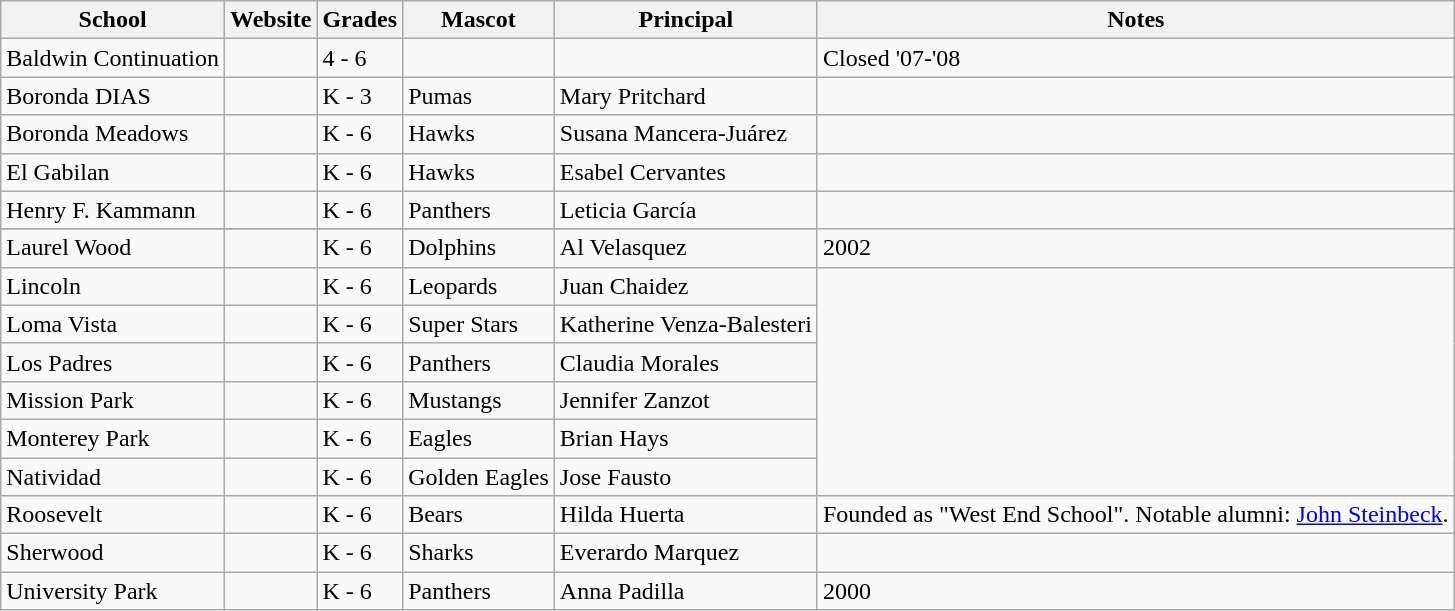<table class="wikitable">
<tr>
<th>School</th>
<th>Website</th>
<th>Grades</th>
<th>Mascot</th>
<th>Principal</th>
<th>Notes</th>
</tr>
<tr>
<td>Baldwin Continuation</td>
<td></td>
<td>4 - 6</td>
<td></td>
<td></td>
<td>Closed '07-'08</td>
</tr>
<tr>
<td>Boronda DIAS</td>
<td></td>
<td>K - 3</td>
<td>Pumas</td>
<td>Mary Pritchard</td>
<td></td>
</tr>
<tr>
<td>Boronda Meadows</td>
<td></td>
<td>K - 6</td>
<td>Hawks</td>
<td>Susana Mancera-Juárez</td>
<td></td>
</tr>
<tr>
<td>El Gabilan</td>
<td></td>
<td>K - 6</td>
<td>Hawks</td>
<td>Esabel Cervantes</td>
<td></td>
</tr>
<tr>
<td>Henry F. Kammann</td>
<td></td>
<td>K - 6</td>
<td>Panthers</td>
<td>Leticia García</td>
</tr>
<tr>
</tr>
<tr>
<td>Laurel Wood</td>
<td></td>
<td>K - 6</td>
<td>Dolphins</td>
<td>Al Velasquez</td>
<td> 2002</td>
</tr>
<tr>
<td>Lincoln</td>
<td></td>
<td>K - 6</td>
<td>Leopards</td>
<td>Juan Chaidez</td>
</tr>
<tr>
<td>Loma Vista</td>
<td></td>
<td>K - 6</td>
<td>Super Stars</td>
<td>Katherine Venza-Balesteri</td>
</tr>
<tr>
<td>Los Padres</td>
<td></td>
<td>K - 6</td>
<td>Panthers</td>
<td>Claudia Morales</td>
</tr>
<tr>
<td>Mission Park</td>
<td></td>
<td>K - 6</td>
<td>Mustangs</td>
<td>Jennifer Zanzot</td>
</tr>
<tr>
<td>Monterey Park</td>
<td></td>
<td>K - 6</td>
<td>Eagles</td>
<td>Brian Hays</td>
</tr>
<tr>
<td>Natividad</td>
<td></td>
<td>K - 6</td>
<td>Golden Eagles</td>
<td>Jose Fausto</td>
</tr>
<tr>
<td>Roosevelt</td>
<td></td>
<td>K - 6</td>
<td>Bears</td>
<td>Hilda Huerta</td>
<td>Founded as "West End School". Notable alumni: <a href='#'>John Steinbeck</a>.</td>
</tr>
<tr>
<td>Sherwood</td>
<td></td>
<td>K - 6</td>
<td>Sharks</td>
<td>Everardo Marquez</td>
</tr>
<tr>
<td>University Park</td>
<td></td>
<td>K - 6</td>
<td>Panthers</td>
<td>Anna Padilla</td>
<td> 2000</td>
</tr>
</table>
